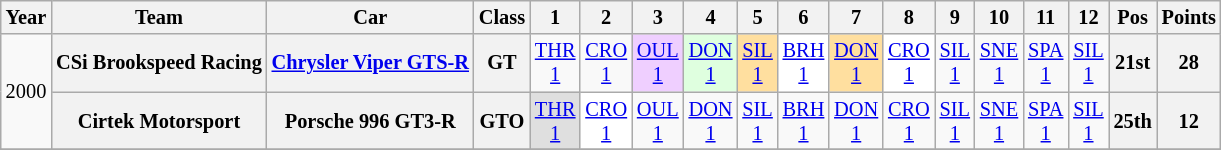<table class="wikitable" style="text-align:center; font-size:85%">
<tr>
<th>Year</th>
<th>Team</th>
<th>Car</th>
<th>Class</th>
<th>1</th>
<th>2</th>
<th>3</th>
<th>4</th>
<th>5</th>
<th>6</th>
<th>7</th>
<th>8</th>
<th>9</th>
<th>10</th>
<th>11</th>
<th>12</th>
<th>Pos</th>
<th>Points</th>
</tr>
<tr>
<td rowspan=2>2000</td>
<th nowrap>CSi Brookspeed Racing</th>
<th nowrap><a href='#'>Chrysler Viper GTS-R</a></th>
<th>GT</th>
<td><a href='#'>THR<br>1</a></td>
<td><a href='#'>CRO<br>1</a></td>
<td style="background:#EFCFFF;"><a href='#'>OUL<br>1</a><br></td>
<td style="background:#DFFFDF;"><a href='#'>DON<br>1</a><br></td>
<td style="background:#FFDF9F;"><a href='#'>SIL<br>1</a><br></td>
<td style="background:#FFFFFF;"><a href='#'>BRH<br>1</a><br></td>
<td style="background:#FFDF9F;"><a href='#'>DON<br>1</a><br></td>
<td style="background:#FFFFFF;"><a href='#'>CRO<br>1</a><br></td>
<td><a href='#'>SIL<br>1</a></td>
<td><a href='#'>SNE<br>1</a></td>
<td><a href='#'>SPA<br>1</a></td>
<td><a href='#'>SIL<br>1</a></td>
<th>21st</th>
<th>28</th>
</tr>
<tr>
<th nowrap>Cirtek Motorsport</th>
<th nowrap>Porsche 996 GT3-R</th>
<th>GTO</th>
<td style="background:#DFDFDF;"><a href='#'>THR<br>1</a><br></td>
<td style="background:#FFFFFF;"><a href='#'>CRO<br>1</a><br></td>
<td><a href='#'>OUL<br>1</a></td>
<td><a href='#'>DON<br>1</a></td>
<td><a href='#'>SIL<br>1</a></td>
<td><a href='#'>BRH<br>1</a></td>
<td><a href='#'>DON<br>1</a></td>
<td><a href='#'>CRO<br>1</a></td>
<td><a href='#'>SIL<br>1</a></td>
<td><a href='#'>SNE<br>1</a></td>
<td><a href='#'>SPA<br>1</a></td>
<td><a href='#'>SIL<br>1</a></td>
<th>25th</th>
<th>12</th>
</tr>
<tr>
</tr>
</table>
